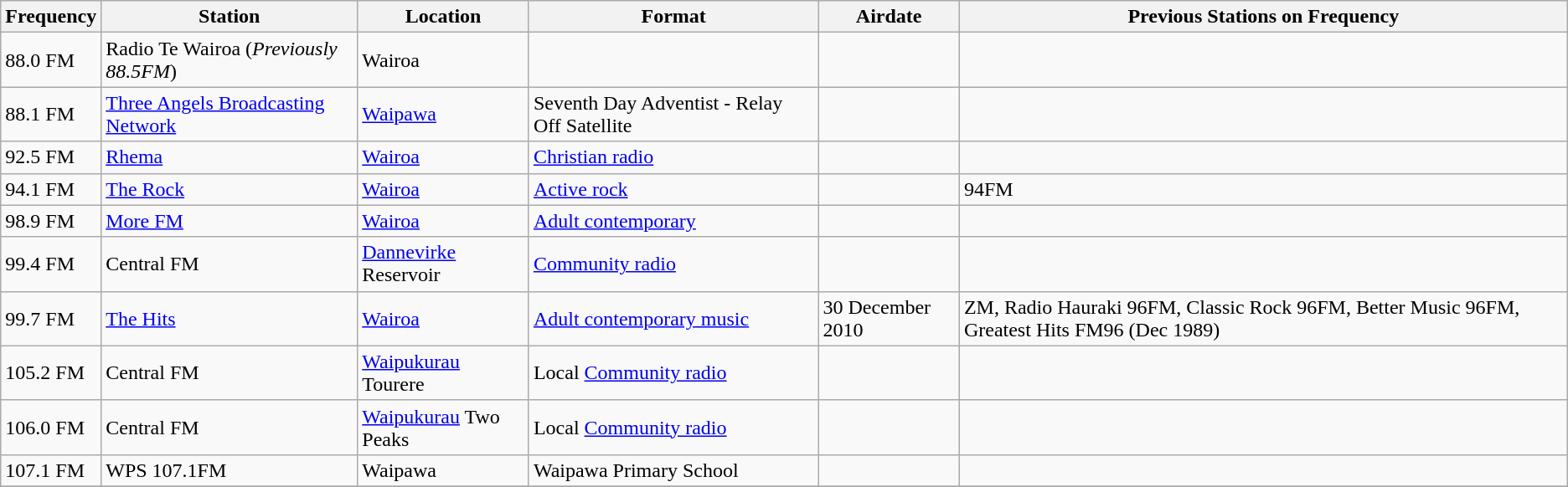<table class="wikitable sortable">
<tr>
<th scope="col">Frequency</th>
<th scope="col">Station</th>
<th scope="col">Location</th>
<th scope="col">Format</th>
<th scope="col">Airdate</th>
<th scope="col">Previous Stations on Frequency</th>
</tr>
<tr>
<td>88.0 FM</td>
<td>Radio Te Wairoa (<em>Previously 88.5FM</em>)</td>
<td>Wairoa</td>
<td></td>
<td></td>
<td></td>
</tr>
<tr>
<td>88.1 FM</td>
<td><a href='#'>Three Angels Broadcasting Network</a></td>
<td><a href='#'>Waipawa</a></td>
<td>Seventh Day Adventist - Relay Off Satellite</td>
<td></td>
<td></td>
</tr>
<tr>
<td>92.5 FM</td>
<td><a href='#'>Rhema</a></td>
<td><a href='#'>Wairoa</a></td>
<td><a href='#'>Christian radio</a></td>
<td></td>
<td></td>
</tr>
<tr>
<td>94.1 FM</td>
<td><a href='#'>The Rock</a></td>
<td><a href='#'>Wairoa</a></td>
<td><a href='#'>Active rock</a></td>
<td></td>
<td>94FM</td>
</tr>
<tr>
<td>98.9 FM</td>
<td><a href='#'>More FM</a></td>
<td><a href='#'>Wairoa</a></td>
<td><a href='#'>Adult contemporary</a></td>
<td></td>
<td></td>
</tr>
<tr>
<td>99.4 FM</td>
<td>Central FM</td>
<td><a href='#'>Dannevirke</a> Reservoir</td>
<td><a href='#'>Community radio</a></td>
<td></td>
<td></td>
</tr>
<tr>
<td>99.7 FM</td>
<td><a href='#'>The Hits</a></td>
<td><a href='#'>Wairoa</a></td>
<td><a href='#'>Adult contemporary music</a></td>
<td>30 December 2010</td>
<td>ZM, Radio Hauraki 96FM, Classic Rock 96FM, Better Music 96FM, Greatest Hits FM96 (Dec 1989)</td>
</tr>
<tr>
<td>105.2 FM</td>
<td>Central FM</td>
<td><a href='#'>Waipukurau</a> Tourere</td>
<td>Local <a href='#'>Community radio</a></td>
<td></td>
<td></td>
</tr>
<tr>
<td>106.0 FM</td>
<td>Central FM</td>
<td><a href='#'>Waipukurau</a> Two Peaks</td>
<td>Local <a href='#'>Community radio</a></td>
<td></td>
<td></td>
</tr>
<tr>
<td>107.1 FM</td>
<td>WPS 107.1FM</td>
<td>Waipawa</td>
<td>Waipawa Primary School</td>
<td></td>
<td></td>
</tr>
<tr>
</tr>
</table>
